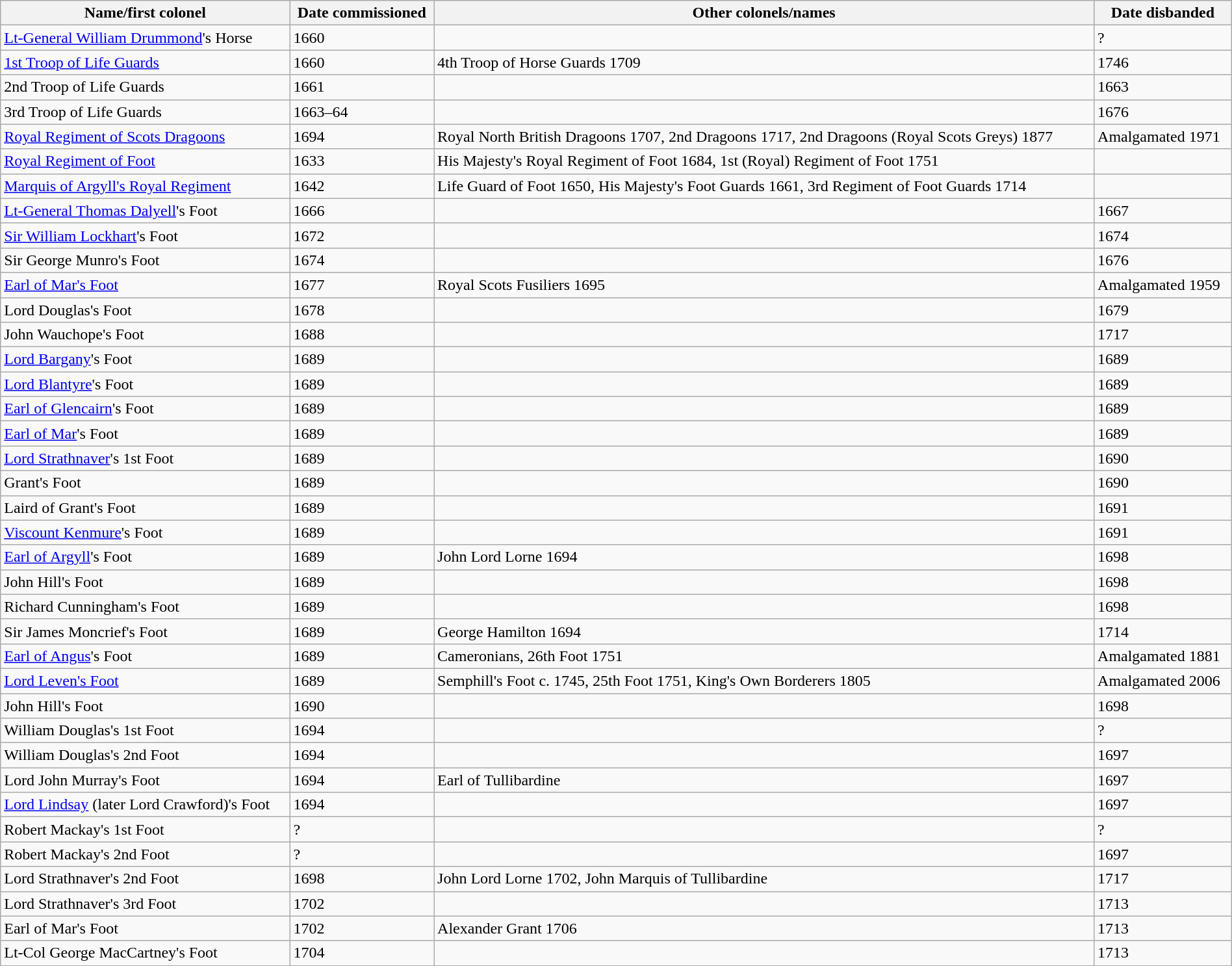<table class="wikitable" style="width:100%;">
<tr>
<th>Name/first colonel</th>
<th>Date commissioned</th>
<th>Other colonels/names</th>
<th>Date disbanded</th>
</tr>
<tr>
<td><a href='#'>Lt-General William Drummond</a>'s Horse</td>
<td>1660</td>
<td></td>
<td>?</td>
</tr>
<tr>
<td><a href='#'>1st Troop of Life Guards</a></td>
<td>1660</td>
<td>4th Troop of Horse Guards 1709</td>
<td>1746</td>
</tr>
<tr>
<td>2nd Troop of Life Guards</td>
<td>1661</td>
<td></td>
<td>1663</td>
</tr>
<tr>
<td>3rd Troop of Life Guards</td>
<td>1663–64</td>
<td></td>
<td>1676</td>
</tr>
<tr>
<td><a href='#'>Royal Regiment of Scots Dragoons</a></td>
<td>1694</td>
<td>Royal North British Dragoons 1707, 2nd Dragoons 1717, 2nd Dragoons (Royal Scots Greys) 1877</td>
<td>Amalgamated 1971</td>
</tr>
<tr>
<td><a href='#'>Royal Regiment of Foot</a></td>
<td>1633</td>
<td>His Majesty's Royal Regiment of Foot 1684, 1st (Royal) Regiment of Foot 1751</td>
<td></td>
</tr>
<tr>
<td><a href='#'>Marquis of Argyll's Royal Regiment</a></td>
<td>1642</td>
<td>Life Guard of Foot 1650, His Majesty's Foot Guards 1661, 3rd Regiment of Foot Guards 1714</td>
<td></td>
</tr>
<tr>
<td><a href='#'>Lt-General Thomas Dalyell</a>'s Foot</td>
<td>1666</td>
<td></td>
<td>1667</td>
</tr>
<tr>
<td><a href='#'>Sir William Lockhart</a>'s Foot</td>
<td>1672</td>
<td></td>
<td>1674</td>
</tr>
<tr>
<td>Sir George Munro's Foot</td>
<td>1674</td>
<td></td>
<td>1676</td>
</tr>
<tr>
<td><a href='#'>Earl of Mar's Foot</a></td>
<td>1677</td>
<td>Royal Scots Fusiliers 1695</td>
<td>Amalgamated 1959</td>
</tr>
<tr>
<td>Lord Douglas's Foot</td>
<td>1678</td>
<td></td>
<td>1679</td>
</tr>
<tr>
<td>John Wauchope's Foot</td>
<td>1688</td>
<td></td>
<td>1717</td>
</tr>
<tr>
<td><a href='#'>Lord Bargany</a>'s Foot</td>
<td>1689</td>
<td></td>
<td>1689</td>
</tr>
<tr>
<td><a href='#'>Lord Blantyre</a>'s Foot</td>
<td>1689</td>
<td></td>
<td>1689</td>
</tr>
<tr>
<td><a href='#'>Earl of Glencairn</a>'s Foot</td>
<td>1689</td>
<td></td>
<td>1689</td>
</tr>
<tr>
<td><a href='#'>Earl of Mar</a>'s Foot</td>
<td>1689</td>
<td></td>
<td>1689</td>
</tr>
<tr>
<td><a href='#'>Lord Strathnaver</a>'s 1st Foot</td>
<td>1689</td>
<td></td>
<td>1690</td>
</tr>
<tr>
<td>Grant's Foot</td>
<td>1689</td>
<td></td>
<td>1690</td>
</tr>
<tr>
<td>Laird of Grant's Foot</td>
<td>1689</td>
<td></td>
<td>1691</td>
</tr>
<tr>
<td><a href='#'>Viscount Kenmure</a>'s Foot</td>
<td>1689</td>
<td></td>
<td>1691</td>
</tr>
<tr>
<td><a href='#'>Earl of Argyll</a>'s Foot</td>
<td>1689</td>
<td>John Lord Lorne 1694</td>
<td>1698</td>
</tr>
<tr>
<td>John Hill's Foot</td>
<td>1689</td>
<td></td>
<td>1698</td>
</tr>
<tr>
<td>Richard Cunningham's Foot</td>
<td>1689</td>
<td></td>
<td>1698</td>
</tr>
<tr>
<td>Sir James Moncrief's Foot</td>
<td>1689</td>
<td>George Hamilton 1694</td>
<td>1714</td>
</tr>
<tr>
<td><a href='#'>Earl of Angus</a>'s Foot</td>
<td>1689</td>
<td>Cameronians, 26th Foot 1751</td>
<td>Amalgamated 1881</td>
</tr>
<tr>
<td><a href='#'>Lord Leven's Foot</a></td>
<td>1689</td>
<td>Semphill's Foot c. 1745, 25th Foot 1751, King's Own Borderers 1805</td>
<td>Amalgamated 2006</td>
</tr>
<tr>
<td>John Hill's Foot</td>
<td>1690</td>
<td></td>
<td>1698</td>
</tr>
<tr>
<td>William Douglas's 1st Foot</td>
<td>1694</td>
<td></td>
<td>?</td>
</tr>
<tr>
<td>William Douglas's 2nd Foot</td>
<td>1694</td>
<td></td>
<td>1697</td>
</tr>
<tr>
<td>Lord John Murray's Foot</td>
<td>1694</td>
<td>Earl of Tullibardine</td>
<td>1697</td>
</tr>
<tr>
<td><a href='#'>Lord Lindsay</a> (later Lord Crawford)'s Foot</td>
<td>1694</td>
<td></td>
<td>1697</td>
</tr>
<tr>
<td>Robert Mackay's 1st Foot</td>
<td>?</td>
<td></td>
<td>?</td>
</tr>
<tr>
<td>Robert Mackay's 2nd Foot</td>
<td>?</td>
<td></td>
<td>1697</td>
</tr>
<tr>
<td>Lord Strathnaver's 2nd Foot</td>
<td>1698</td>
<td>John Lord Lorne 1702, John Marquis of Tullibardine</td>
<td>1717</td>
</tr>
<tr>
<td>Lord Strathnaver's 3rd Foot</td>
<td>1702</td>
<td></td>
<td>1713</td>
</tr>
<tr>
<td>Earl of Mar's Foot</td>
<td>1702</td>
<td>Alexander Grant 1706</td>
<td>1713</td>
</tr>
<tr>
<td>Lt-Col George MacCartney's Foot</td>
<td>1704</td>
<td></td>
<td>1713</td>
</tr>
</table>
